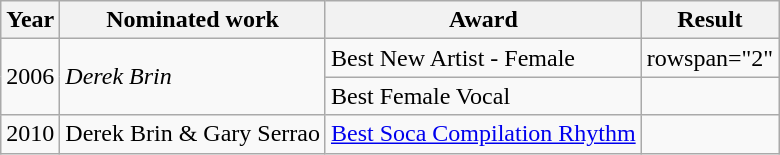<table class="wikitable">
<tr>
<th>Year</th>
<th>Nominated work</th>
<th>Award</th>
<th>Result</th>
</tr>
<tr>
<td rowspan="2">2006</td>
<td rowspan="2"><em>Derek Brin<strong></td>
<td>Best New Artist - Female</td>
<td>rowspan="2" </td>
</tr>
<tr>
<td>Best Female Vocal</td>
</tr>
<tr>
<td>2010</td>
<td></em>Derek Brin & Gary Serrao</strong></td>
<td><a href='#'>Best Soca Compilation Rhythm</a></td>
<td></td>
</tr>
</table>
